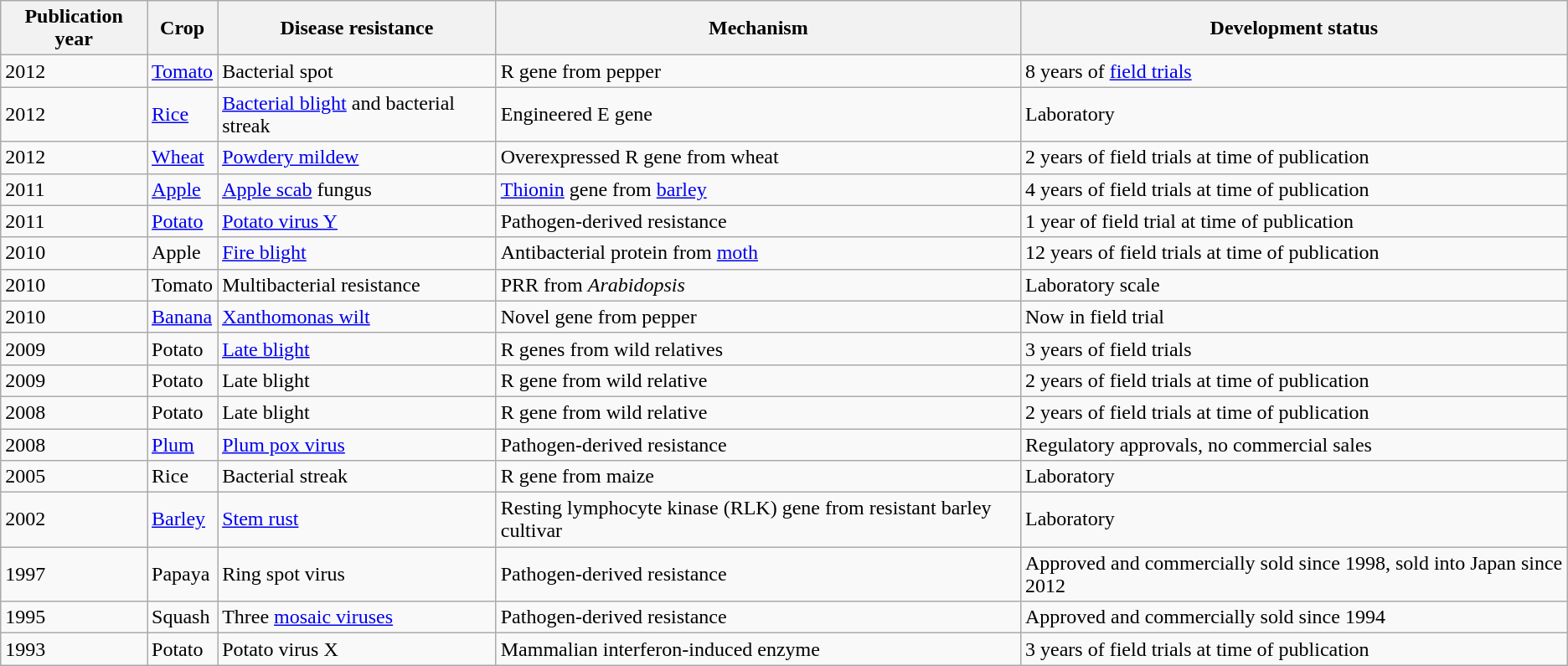<table class="wikitable" border="1">
<tr>
<th>Publication year</th>
<th>Crop</th>
<th>Disease resistance</th>
<th>Mechanism</th>
<th>Development status</th>
</tr>
<tr>
<td>2012</td>
<td><a href='#'>Tomato</a></td>
<td>Bacterial spot</td>
<td>R gene from pepper</td>
<td>8 years of <a href='#'>field trials</a></td>
</tr>
<tr>
<td>2012</td>
<td><a href='#'>Rice</a></td>
<td><a href='#'>Bacterial blight</a> and bacterial streak</td>
<td>Engineered E gene</td>
<td>Laboratory</td>
</tr>
<tr>
<td>2012</td>
<td><a href='#'>Wheat</a></td>
<td><a href='#'>Powdery mildew</a></td>
<td>Overexpressed R gene from wheat</td>
<td>2 years of field trials at time of publication</td>
</tr>
<tr>
<td>2011</td>
<td><a href='#'>Apple</a></td>
<td><a href='#'>Apple scab</a> fungus</td>
<td><a href='#'>Thionin</a> gene from <a href='#'>barley</a></td>
<td>4 years of field trials at time of publication</td>
</tr>
<tr>
<td>2011</td>
<td><a href='#'>Potato</a></td>
<td><a href='#'>Potato virus Y</a></td>
<td>Pathogen-derived resistance</td>
<td>1 year of field trial at time of publication</td>
</tr>
<tr>
<td>2010</td>
<td>Apple</td>
<td><a href='#'>Fire blight</a></td>
<td>Antibacterial protein from <a href='#'>moth</a></td>
<td>12 years of field trials at time of publication</td>
</tr>
<tr>
<td>2010</td>
<td>Tomato</td>
<td>Multibacterial resistance</td>
<td>PRR from <em>Arabidopsis</em></td>
<td>Laboratory scale</td>
</tr>
<tr>
<td>2010</td>
<td><a href='#'>Banana</a></td>
<td><a href='#'>Xanthomonas wilt</a></td>
<td>Novel gene from pepper</td>
<td>Now in field trial</td>
</tr>
<tr>
<td>2009</td>
<td>Potato</td>
<td><a href='#'>Late blight</a></td>
<td>R genes from wild relatives</td>
<td>3 years of field trials</td>
</tr>
<tr>
<td>2009</td>
<td>Potato</td>
<td>Late blight</td>
<td>R gene from wild relative</td>
<td>2 years of field trials at time of publication</td>
</tr>
<tr>
<td>2008</td>
<td>Potato</td>
<td>Late blight</td>
<td>R gene from wild relative</td>
<td>2 years of field trials at time of publication</td>
</tr>
<tr>
<td>2008</td>
<td><a href='#'>Plum</a></td>
<td><a href='#'>Plum pox virus</a></td>
<td>Pathogen-derived resistance</td>
<td>Regulatory approvals, no commercial sales</td>
</tr>
<tr>
<td>2005</td>
<td>Rice</td>
<td>Bacterial streak</td>
<td>R gene from maize</td>
<td>Laboratory</td>
</tr>
<tr>
<td>2002</td>
<td><a href='#'>Barley</a></td>
<td><a href='#'>Stem rust</a></td>
<td>Resting lymphocyte kinase (RLK) gene from resistant barley cultivar</td>
<td>Laboratory</td>
</tr>
<tr>
<td>1997</td>
<td>Papaya</td>
<td>Ring spot virus</td>
<td>Pathogen-derived resistance</td>
<td>Approved and commercially sold since 1998, sold into Japan since 2012</td>
</tr>
<tr>
<td>1995</td>
<td>Squash</td>
<td>Three <a href='#'>mosaic viruses</a></td>
<td>Pathogen-derived resistance</td>
<td>Approved and commercially sold since 1994</td>
</tr>
<tr>
<td>1993</td>
<td>Potato</td>
<td>Potato virus X</td>
<td>Mammalian interferon-induced enzyme</td>
<td>3 years of field trials at time of publication</td>
</tr>
</table>
